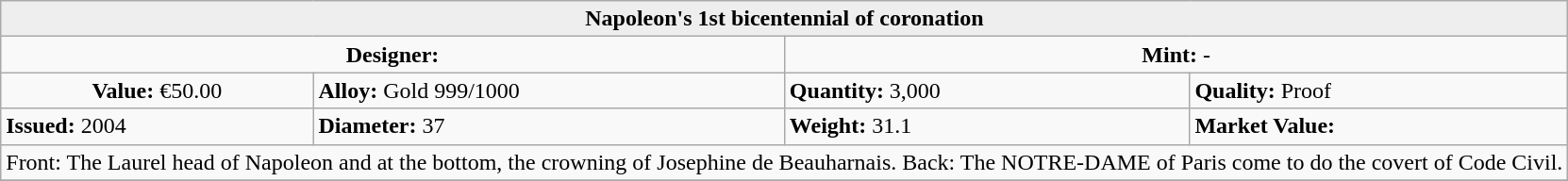<table class="wikitable">
<tr>
<th colspan="4" align=center style="background:#eeeeee;">Napoleon's 1st bicentennial of coronation</th>
</tr>
<tr>
<td colspan="2" width="50%" align=center><strong>Designer:</strong></td>
<td colspan="2" width="50%" align=center><strong>Mint:</strong> -</td>
</tr>
<tr>
<td align=center><strong>Value:</strong>	€50.00</td>
<td><strong>Alloy:</strong>	Gold 999/1000</td>
<td><strong>Quantity:</strong>	3,000</td>
<td><strong>Quality:</strong>	Proof</td>
</tr>
<tr>
<td><strong>Issued:</strong>	2004</td>
<td><strong>Diameter:</strong>	37</td>
<td><strong>Weight:</strong>	31.1</td>
<td><strong>Market Value:</strong></td>
</tr>
<tr>
<td colspan="4" align=left>Front: The Laurel head of Napoleon and at the bottom, the crowning of Josephine de Beauharnais. Back: The NOTRE-DAME of Paris come to do the covert of Code Civil.</td>
</tr>
<tr>
</tr>
</table>
